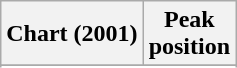<table class="wikitable sortable">
<tr>
<th align="left">Chart (2001)</th>
<th align="center">Peak<br>position</th>
</tr>
<tr>
</tr>
<tr>
</tr>
</table>
